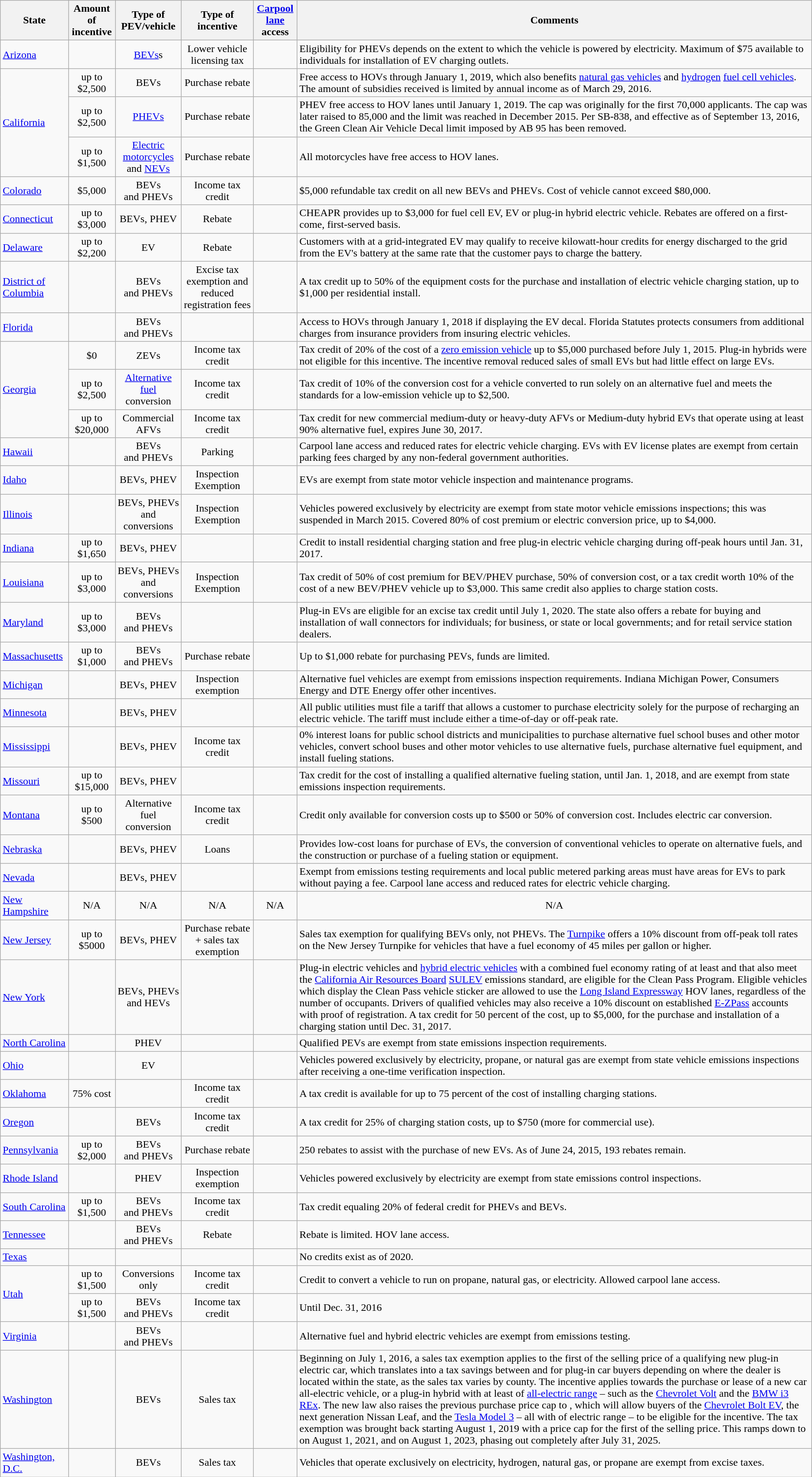<table class="wikitable" style="text-align:center">
<tr>
<th>State</th>
<th>Amount of<br>incentive</th>
<th>Type of<br>PEV/vehicle</th>
<th>Type of<br>incentive</th>
<th><a href='#'>Carpool lane</a><br>access</th>
<th>Comments</th>
</tr>
<tr>
<td align=left><a href='#'>Arizona</a></td>
<td></td>
<td><a href='#'>BEVs</a>s</td>
<td>Lower vehicle licensing tax</td>
<td></td>
<td align=left>Eligibility for PHEVs depends on the extent to which the vehicle is powered by electricity. Maximum of $75 available to individuals for installation of EV charging outlets.</td>
</tr>
<tr>
<td rowspan="3" align=left><a href='#'>California</a></td>
<td>up to $2,500</td>
<td>BEVs</td>
<td>Purchase rebate</td>
<td></td>
<td align=left>Free access to HOVs through January 1, 2019, which also benefits <a href='#'>natural gas vehicles</a> and <a href='#'>hydrogen</a> <a href='#'>fuel cell vehicles</a>. The amount of subsidies received is limited by annual income as of March 29, 2016.</td>
</tr>
<tr>
<td>up to $2,500</td>
<td><a href='#'>PHEVs</a></td>
<td>Purchase rebate</td>
<td></td>
<td align=left>PHEV free access to HOV lanes until January 1, 2019. The cap was originally for the first 70,000 applicants. The cap was later raised to 85,000 and the limit was reached in December 2015. Per SB-838, and effective as of September 13, 2016, the Green Clean Air Vehicle Decal limit imposed by AB 95 has been removed.</td>
</tr>
<tr>
<td>up to $1,500</td>
<td><a href='#'>Electric motorcycles</a><br> and <a href='#'>NEVs</a></td>
<td>Purchase rebate</td>
<td></td>
<td align=left>All motorcycles have free access to HOV lanes.</td>
</tr>
<tr>
<td align=left><a href='#'>Colorado</a></td>
<td>$5,000</td>
<td>BEVs <br>and PHEVs</td>
<td>Income tax credit</td>
<td></td>
<td align=left>$5,000 refundable tax credit on all new BEVs and PHEVs. Cost of vehicle cannot exceed $80,000.</td>
</tr>
<tr>
<td align=left><a href='#'>Connecticut</a></td>
<td>up to $3,000</td>
<td>BEVs, PHEV</td>
<td>Rebate</td>
<td></td>
<td align=left>CHEAPR provides up to $3,000 for fuel cell EV, EV or plug-in hybrid electric vehicle. Rebates are offered on a first-come, first-served basis.</td>
</tr>
<tr>
<td align=left><a href='#'>Delaware</a></td>
<td>up to $2,200</td>
<td>EV</td>
<td>Rebate</td>
<td></td>
<td align=left>Customers with at a grid-integrated EV may qualify to receive kilowatt-hour credits for energy discharged to the grid from the EV's battery at the same rate that the customer pays to charge the battery.</td>
</tr>
<tr>
<td align=left><a href='#'>District of Columbia</a></td>
<td></td>
<td>BEVs <br>and PHEVs</td>
<td>Excise tax exemption and reduced registration fees</td>
<td></td>
<td align=left>A tax credit up to 50% of the equipment costs for the purchase and installation of electric vehicle charging station, up to $1,000 per residential install.</td>
</tr>
<tr>
<td align=left><a href='#'>Florida</a></td>
<td></td>
<td>BEVs <br>and PHEVs</td>
<td></td>
<td></td>
<td align=left>Access to HOVs through January 1, 2018 if displaying the EV decal. Florida Statutes protects consumers from additional charges from insurance providers from insuring electric vehicles.</td>
</tr>
<tr>
<td align=left rowspan="3"><a href='#'>Georgia</a></td>
<td>$0</td>
<td>ZEVs</td>
<td>Income tax credit</td>
<td></td>
<td align=left>Tax credit of 20% of the cost of a <a href='#'>zero emission vehicle</a> up to $5,000 purchased before July 1, 2015. Plug-in hybrids were not eligible for this incentive. The incentive removal reduced sales of small EVs but had little effect on large EVs.</td>
</tr>
<tr>
<td>up to $2,500</td>
<td><a href='#'>Alternative fuel</a><br>conversion</td>
<td>Income tax credit</td>
<td></td>
<td align=left>Tax credit of 10% of the conversion cost for a vehicle converted to run solely on an alternative fuel and meets the standards for a low-emission vehicle up to $2,500.</td>
</tr>
<tr>
<td>up to $20,000</td>
<td>Commercial AFVs</td>
<td>Income tax credit</td>
<td></td>
<td align=left>Tax credit for new commercial medium-duty or heavy-duty AFVs or Medium-duty hybrid EVs that operate using at least 90% alternative fuel, expires June 30, 2017.</td>
</tr>
<tr>
<td align=left><a href='#'>Hawaii</a></td>
<td></td>
<td>BEVs <br>and PHEVs</td>
<td>Parking</td>
<td></td>
<td align=left>Carpool lane access and reduced rates for electric vehicle charging. EVs with EV license plates are exempt from certain parking fees charged by any non-federal government authorities.</td>
</tr>
<tr>
<td align=left><a href='#'>Idaho</a></td>
<td></td>
<td>BEVs, PHEV</td>
<td>Inspection Exemption</td>
<td></td>
<td align=left>EVs are exempt from state motor vehicle inspection and maintenance programs.</td>
</tr>
<tr>
<td align=left><a href='#'>Illinois</a></td>
<td></td>
<td>BEVs, PHEVs<br>and conversions</td>
<td>Inspection Exemption</td>
<td></td>
<td align=left>Vehicles powered exclusively by electricity are exempt from state motor vehicle emissions inspections; this was suspended in March 2015. Covered 80% of cost premium or electric conversion price, up to $4,000.</td>
</tr>
<tr>
<td align=left><a href='#'>Indiana</a></td>
<td>up to $1,650</td>
<td>BEVs, PHEV</td>
<td></td>
<td></td>
<td align=left>Credit to install residential charging station and free plug-in electric vehicle charging during off-peak hours until Jan. 31, 2017.</td>
</tr>
<tr>
<td align=left><a href='#'>Louisiana</a></td>
<td>up to $3,000</td>
<td>BEVs, PHEVs<br>and conversions</td>
<td>Inspection Exemption</td>
<td></td>
<td align=left>Tax credit of 50% of cost premium for BEV/PHEV purchase, 50% of conversion cost, or a tax credit worth 10% of the cost of a new BEV/PHEV vehicle up to $3,000. This same credit also applies to charge station costs.</td>
</tr>
<tr>
<td align=left><a href='#'>Maryland</a></td>
<td>up to $3,000</td>
<td>BEVs <br>and PHEVs</td>
<td></td>
<td></td>
<td align=left>Plug-in EVs are eligible for an excise tax credit until July 1, 2020. The state also offers a  rebate for buying and installation of wall connectors for individuals;  for business, or state or local governments; and  for retail service station dealers.</td>
</tr>
<tr>
<td align=left><a href='#'>Massachusetts</a></td>
<td>up to $1,000</td>
<td>BEVs <br>and PHEVs</td>
<td>Purchase rebate</td>
<td></td>
<td align=left>Up to $1,000 rebate for purchasing PEVs, funds are limited.</td>
</tr>
<tr>
<td align=left><a href='#'>Michigan</a></td>
<td></td>
<td>BEVs, PHEV</td>
<td>Inspection exemption</td>
<td></td>
<td align=left>Alternative fuel vehicles are exempt from emissions inspection requirements. Indiana Michigan Power, Consumers Energy and DTE Energy offer other incentives.</td>
</tr>
<tr>
<td align=left><a href='#'>Minnesota</a></td>
<td></td>
<td>BEVs, PHEV</td>
<td></td>
<td></td>
<td align=left>All public utilities must file a tariff that allows a customer to purchase electricity solely for the purpose of recharging an electric vehicle. The tariff must include either a time-of-day or off-peak rate.</td>
</tr>
<tr>
<td align=left><a href='#'>Mississippi</a></td>
<td></td>
<td>BEVs, PHEV</td>
<td>Income tax credit</td>
<td></td>
<td align=left>0% interest loans for public school districts and municipalities to purchase alternative fuel school buses and other motor vehicles, convert school buses and other motor vehicles to use alternative fuels, purchase alternative fuel equipment, and install fueling stations.</td>
</tr>
<tr>
<td align=left><a href='#'>Missouri</a></td>
<td>up to $15,000</td>
<td>BEVs, PHEV</td>
<td></td>
<td></td>
<td align=left>Tax credit for the cost of installing a qualified alternative fueling station, until Jan. 1, 2018, and are exempt from state emissions inspection requirements.</td>
</tr>
<tr>
<td align=left><a href='#'>Montana</a></td>
<td>up to $500</td>
<td>Alternative fuel conversion</td>
<td>Income tax credit</td>
<td></td>
<td align=left>Credit only available for conversion costs up to $500 or 50% of conversion cost. Includes electric car conversion.</td>
</tr>
<tr>
<td align=left><a href='#'>Nebraska</a></td>
<td></td>
<td>BEVs, PHEV</td>
<td>Loans</td>
<td></td>
<td align=left>Provides low-cost loans for purchase of EVs, the conversion of conventional vehicles to operate on alternative fuels, and the construction or purchase of a fueling station or equipment.</td>
</tr>
<tr>
<td align=left><a href='#'>Nevada</a></td>
<td></td>
<td>BEVs, PHEV</td>
<td></td>
<td></td>
<td align=left>Exempt from emissions testing requirements and local public metered parking areas must have areas for EVs to park without paying a fee. Carpool lane access and reduced rates for electric vehicle charging.</td>
</tr>
<tr>
<td align=left><a href='#'>New Hampshire</a></td>
<td>N/A</td>
<td>N/A</td>
<td>N/A</td>
<td>N/A</td>
<td>N/A</td>
</tr>
<tr>
<td align=left><a href='#'>New Jersey</a></td>
<td>up to $5000</td>
<td>BEVs, PHEV</td>
<td>Purchase rebate + sales tax exemption</td>
<td></td>
<td align=left>Sales tax exemption for qualifying BEVs only, not PHEVs. The <a href='#'>Turnpike</a> offers a 10% discount from off-peak toll rates on the New Jersey Turnpike for vehicles that have a fuel economy of 45 miles per gallon or higher.</td>
</tr>
<tr>
<td align=left><a href='#'>New York</a></td>
<td></td>
<td>BEVs, PHEVs<br>and HEVs</td>
<td></td>
<td></td>
<td align=left>Plug-in electric vehicles and <a href='#'>hybrid electric vehicles</a> with a combined fuel economy rating of at least  and that also meet the <a href='#'>California Air Resources Board</a> <a href='#'>SULEV</a> emissions standard, are eligible for the Clean Pass Program. Eligible vehicles which display the Clean Pass vehicle sticker are allowed to use the <a href='#'>Long Island Expressway</a> HOV lanes, regardless of the number of occupants. Drivers of qualified vehicles may also receive a 10% discount on established <a href='#'>E-ZPass</a> accounts with proof of registration. A tax credit for 50 percent of the cost, up to $5,000, for the purchase and installation of a charging station until Dec. 31, 2017.</td>
</tr>
<tr>
<td align=left><a href='#'>North Carolina</a></td>
<td></td>
<td>PHEV</td>
<td></td>
<td></td>
<td align=left>Qualified PEVs are exempt from state emissions inspection requirements.</td>
</tr>
<tr>
<td align=left><a href='#'>Ohio</a></td>
<td></td>
<td>EV</td>
<td></td>
<td></td>
<td align=left>Vehicles powered exclusively by electricity, propane, or natural gas are exempt from state vehicle emissions inspections after receiving a one-time verification inspection.</td>
</tr>
<tr>
<td align=left><a href='#'>Oklahoma</a></td>
<td>75% cost</td>
<td></td>
<td>Income tax credit</td>
<td></td>
<td align=left>A tax credit is available for up to 75 percent of the cost of installing charging stations.</td>
</tr>
<tr>
<td align=left><a href='#'>Oregon</a></td>
<td></td>
<td>BEVs</td>
<td>Income tax credit</td>
<td></td>
<td align=left>A tax credit for 25% of charging station costs, up to $750 (more for commercial use).</td>
</tr>
<tr>
<td align=left><a href='#'>Pennsylvania</a></td>
<td>up to $2,000</td>
<td>BEVs <br>and PHEVs</td>
<td>Purchase rebate</td>
<td></td>
<td align=left>250 rebates to assist with the purchase of new EVs. As of June 24, 2015, 193 rebates remain.</td>
</tr>
<tr>
<td align=left><a href='#'>Rhode Island</a></td>
<td></td>
<td>PHEV</td>
<td>Inspection exemption</td>
<td></td>
<td align=left>Vehicles powered exclusively by electricity are exempt from state emissions control inspections.</td>
</tr>
<tr>
<td align=left><a href='#'>South Carolina</a></td>
<td>up to $1,500</td>
<td>BEVs <br>and PHEVs</td>
<td>Income tax credit</td>
<td></td>
<td align=left>Tax credit equaling 20% of federal credit for PHEVs and BEVs.</td>
</tr>
<tr>
<td align=left><a href='#'>Tennessee</a></td>
<td></td>
<td>BEVs <br>and PHEVs</td>
<td>Rebate</td>
<td></td>
<td align=left>Rebate is limited. HOV lane access.</td>
</tr>
<tr>
<td align=left><a href='#'>Texas</a></td>
<td></td>
<td></td>
<td></td>
<td></td>
<td align=left>No credits exist as of 2020.</td>
</tr>
<tr>
<td align=left rowspan="2"><a href='#'>Utah</a></td>
<td>up to $1,500</td>
<td>Conversions only</td>
<td>Income tax credit</td>
<td></td>
<td align=left>Credit to convert a vehicle to run on propane, natural gas, or electricity. Allowed carpool lane access.</td>
</tr>
<tr>
<td>up to $1,500</td>
<td>BEVs <br>and PHEVs</td>
<td>Income tax credit</td>
<td></td>
<td align=left>Until Dec. 31, 2016</td>
</tr>
<tr>
<td align=left><a href='#'>Virginia</a></td>
<td></td>
<td>BEVs <br>and PHEVs</td>
<td></td>
<td></td>
<td align=left>Alternative fuel and hybrid electric vehicles are exempt from emissions testing.</td>
</tr>
<tr>
<td align=left><a href='#'>Washington</a></td>
<td></td>
<td>BEVs</td>
<td>Sales tax</td>
<td></td>
<td align=left>Beginning on July 1, 2016, a sales tax exemption applies to the first  of the selling price of a qualifying new plug-in electric car, which translates into a tax savings between  and  for plug-in car buyers depending on where the dealer is located within the state, as the sales tax varies by county. The incentive applies towards the purchase or lease of a new car all-electric vehicle, or a plug-in hybrid with at least  of <a href='#'>all-electric range</a> – such as the <a href='#'>Chevrolet Volt</a> and the <a href='#'>BMW i3 REx</a>. The new law also raises the previous purchase price cap to , which will allow buyers of the <a href='#'>Chevrolet Bolt EV</a>, the next generation Nissan Leaf, and the <a href='#'>Tesla Model 3</a> – all with  of electric range – to be eligible for the incentive. The tax exemption was brought back starting August 1, 2019 with a  price cap for the first  of the selling price. This ramps down to  on August 1, 2021, and  on August 1, 2023, phasing out completely after July 31, 2025.</td>
</tr>
<tr>
<td align=left><a href='#'>Washington, D.C.</a></td>
<td></td>
<td>BEVs</td>
<td>Sales tax</td>
<td></td>
<td align=left>Vehicles that operate exclusively on electricity, hydrogen, natural gas, or propane are exempt from excise taxes.</td>
</tr>
</table>
